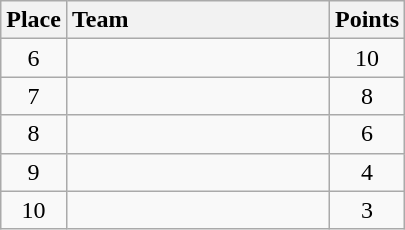<table class="wikitable" style="text-align:center; margin-top:0; margin-bottom:0;">
<tr>
<th>Place</th>
<th style="width:10.5em; text-align:left;">Team</th>
<th>Points</th>
</tr>
<tr>
<td>6</td>
<td align=left></td>
<td>10</td>
</tr>
<tr>
<td>7</td>
<td align=left></td>
<td>8</td>
</tr>
<tr>
<td>8</td>
<td align=left></td>
<td>6</td>
</tr>
<tr>
<td>9</td>
<td align=left></td>
<td>4</td>
</tr>
<tr>
<td>10</td>
<td align=left></td>
<td>3</td>
</tr>
</table>
